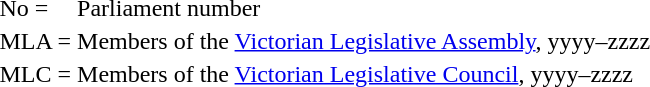<table>
<tr>
<td>No =</td>
<td>Parliament number</td>
</tr>
<tr>
<td>MLA =</td>
<td>Members of the <a href='#'>Victorian Legislative Assembly</a>, yyyy–zzzz</td>
</tr>
<tr>
<td>MLC =</td>
<td>Members of the <a href='#'>Victorian Legislative Council</a>, yyyy–zzzz</td>
</tr>
</table>
